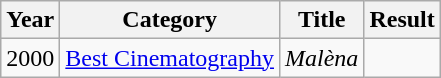<table class="wikitable">
<tr>
<th>Year</th>
<th>Category</th>
<th>Title</th>
<th>Result</th>
</tr>
<tr>
<td>2000</td>
<td><a href='#'>Best Cinematography</a></td>
<td><em>Malèna</em></td>
<td></td>
</tr>
</table>
